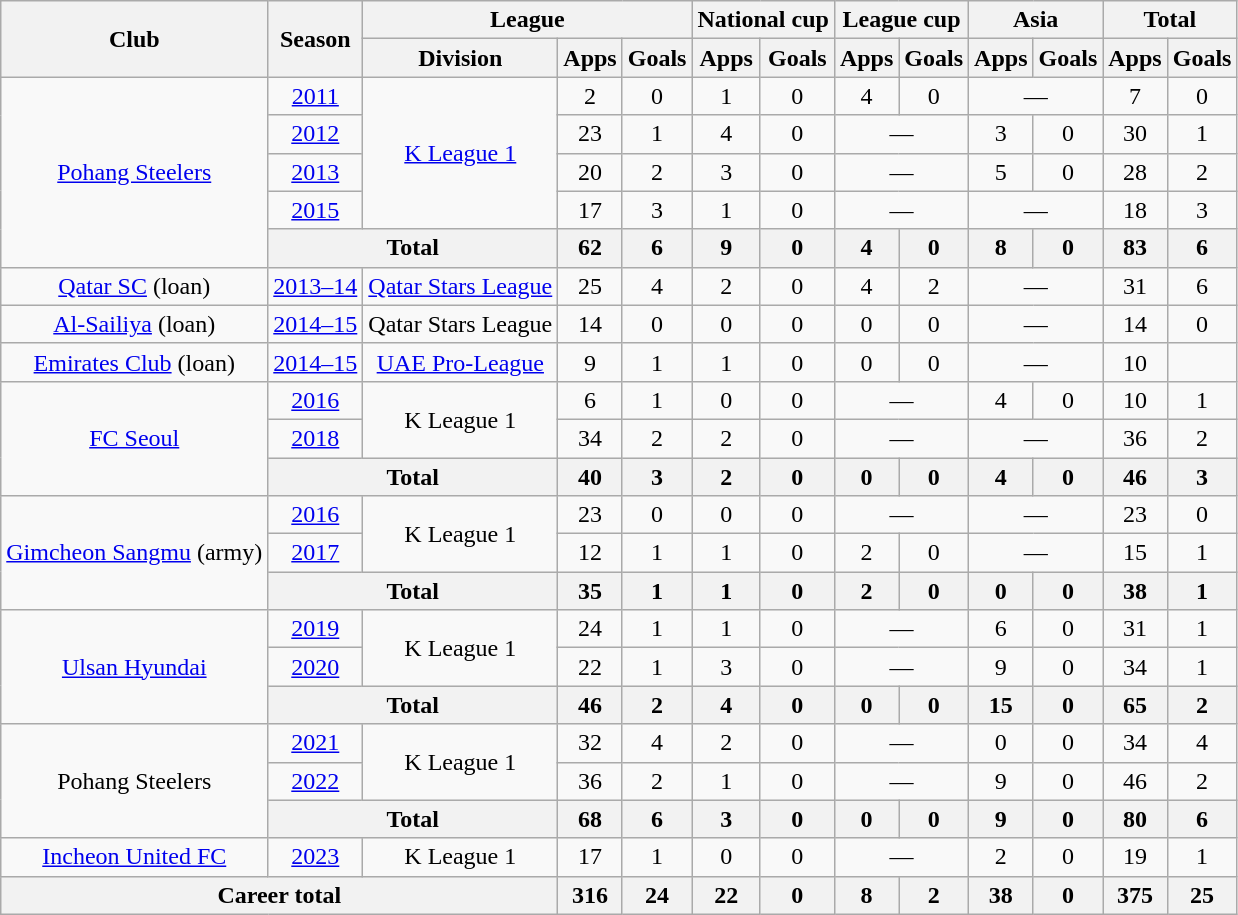<table class="wikitable" style="text-align:center">
<tr>
<th rowspan="2">Club</th>
<th rowspan="2">Season</th>
<th colspan="3">League</th>
<th colspan="2">National cup</th>
<th colspan="2">League cup</th>
<th colspan="2">Asia</th>
<th colspan="2">Total</th>
</tr>
<tr>
<th>Division</th>
<th>Apps</th>
<th>Goals</th>
<th>Apps</th>
<th>Goals</th>
<th>Apps</th>
<th>Goals</th>
<th>Apps</th>
<th>Goals</th>
<th>Apps</th>
<th>Goals</th>
</tr>
<tr>
<td rowspan="5"><a href='#'>Pohang Steelers</a></td>
<td><a href='#'>2011</a></td>
<td rowspan="4"><a href='#'>K League 1</a></td>
<td>2</td>
<td>0</td>
<td>1</td>
<td>0</td>
<td>4</td>
<td>0</td>
<td colspan="2">—</td>
<td>7</td>
<td>0</td>
</tr>
<tr>
<td><a href='#'>2012</a></td>
<td>23</td>
<td>1</td>
<td>4</td>
<td>0</td>
<td colspan="2">—</td>
<td>3</td>
<td>0</td>
<td>30</td>
<td>1</td>
</tr>
<tr>
<td><a href='#'>2013</a></td>
<td>20</td>
<td>2</td>
<td>3</td>
<td>0</td>
<td colspan="2">—</td>
<td>5</td>
<td>0</td>
<td>28</td>
<td>2</td>
</tr>
<tr>
<td><a href='#'>2015</a></td>
<td>17</td>
<td>3</td>
<td>1</td>
<td>0</td>
<td colspan="2">—</td>
<td colspan="2">—</td>
<td>18</td>
<td>3</td>
</tr>
<tr>
<th colspan="2">Total</th>
<th>62</th>
<th>6</th>
<th>9</th>
<th>0</th>
<th>4</th>
<th>0</th>
<th>8</th>
<th>0</th>
<th>83</th>
<th>6</th>
</tr>
<tr>
<td><a href='#'>Qatar SC</a> (loan)</td>
<td><a href='#'>2013–14</a></td>
<td><a href='#'>Qatar Stars League</a></td>
<td>25</td>
<td>4</td>
<td>2</td>
<td>0</td>
<td>4</td>
<td>2</td>
<td colspan="2">—</td>
<td>31</td>
<td>6</td>
</tr>
<tr>
<td><a href='#'>Al-Sailiya</a> (loan)</td>
<td><a href='#'>2014–15</a></td>
<td>Qatar Stars League</td>
<td>14</td>
<td>0</td>
<td>0</td>
<td>0</td>
<td>0</td>
<td>0</td>
<td colspan="2">—</td>
<td>14</td>
<td>0</td>
</tr>
<tr>
<td><a href='#'>Emirates Club</a> (loan)</td>
<td><a href='#'>2014–15</a></td>
<td><a href='#'>UAE Pro-League</a></td>
<td>9</td>
<td>1</td>
<td>1</td>
<td>0</td>
<td>0</td>
<td>0</td>
<td colspan="2">—</td>
<td>10</td>
<td></td>
</tr>
<tr>
<td rowspan="3"><a href='#'>FC Seoul</a></td>
<td><a href='#'>2016</a></td>
<td rowspan="2">K League 1</td>
<td>6</td>
<td>1</td>
<td>0</td>
<td>0</td>
<td colspan="2">—</td>
<td>4</td>
<td>0</td>
<td>10</td>
<td>1</td>
</tr>
<tr>
<td><a href='#'>2018</a></td>
<td>34</td>
<td>2</td>
<td>2</td>
<td>0</td>
<td colspan="2">—</td>
<td colspan="2">—</td>
<td>36</td>
<td>2</td>
</tr>
<tr>
<th colspan="2">Total</th>
<th>40</th>
<th>3</th>
<th>2</th>
<th>0</th>
<th>0</th>
<th>0</th>
<th>4</th>
<th>0</th>
<th>46</th>
<th>3</th>
</tr>
<tr>
<td rowspan="3"><a href='#'>Gimcheon Sangmu</a> (army)</td>
<td><a href='#'>2016</a></td>
<td rowspan="2">K League 1</td>
<td>23</td>
<td>0</td>
<td>0</td>
<td>0</td>
<td colspan="2">—</td>
<td colspan="2">—</td>
<td>23</td>
<td>0</td>
</tr>
<tr>
<td><a href='#'>2017</a></td>
<td>12</td>
<td>1</td>
<td>1</td>
<td>0</td>
<td>2</td>
<td>0</td>
<td colspan="2">—</td>
<td>15</td>
<td>1</td>
</tr>
<tr>
<th colspan="2">Total</th>
<th>35</th>
<th>1</th>
<th>1</th>
<th>0</th>
<th>2</th>
<th>0</th>
<th>0</th>
<th>0</th>
<th>38</th>
<th>1</th>
</tr>
<tr>
<td rowspan="3"><a href='#'>Ulsan Hyundai</a></td>
<td><a href='#'>2019</a></td>
<td rowspan="2">K League 1</td>
<td>24</td>
<td>1</td>
<td>1</td>
<td>0</td>
<td colspan="2">—</td>
<td>6</td>
<td>0</td>
<td>31</td>
<td>1</td>
</tr>
<tr>
<td><a href='#'>2020</a></td>
<td>22</td>
<td>1</td>
<td>3</td>
<td>0</td>
<td colspan="2">—</td>
<td>9</td>
<td>0</td>
<td>34</td>
<td>1</td>
</tr>
<tr>
<th colspan="2">Total</th>
<th>46</th>
<th>2</th>
<th>4</th>
<th>0</th>
<th>0</th>
<th>0</th>
<th>15</th>
<th>0</th>
<th>65</th>
<th>2</th>
</tr>
<tr>
<td rowspan="3">Pohang Steelers</td>
<td><a href='#'>2021</a></td>
<td rowspan="2">K League 1</td>
<td>32</td>
<td>4</td>
<td>2</td>
<td>0</td>
<td colspan="2">—</td>
<td>0</td>
<td>0</td>
<td>34</td>
<td>4</td>
</tr>
<tr>
<td><a href='#'>2022</a></td>
<td>36</td>
<td>2</td>
<td>1</td>
<td>0</td>
<td colspan="2">—</td>
<td>9</td>
<td>0</td>
<td>46</td>
<td>2</td>
</tr>
<tr>
<th colspan="2">Total</th>
<th>68</th>
<th>6</th>
<th>3</th>
<th>0</th>
<th>0</th>
<th>0</th>
<th>9</th>
<th>0</th>
<th>80</th>
<th>6</th>
</tr>
<tr>
<td><a href='#'>Incheon United FC</a></td>
<td><a href='#'>2023</a></td>
<td>K League 1</td>
<td>17</td>
<td>1</td>
<td>0</td>
<td>0</td>
<td colspan="2">—</td>
<td>2</td>
<td>0</td>
<td>19</td>
<td>1</td>
</tr>
<tr>
<th colspan="3">Career total</th>
<th>316</th>
<th>24</th>
<th>22</th>
<th>0</th>
<th>8</th>
<th>2</th>
<th>38</th>
<th>0</th>
<th>375</th>
<th>25</th>
</tr>
</table>
